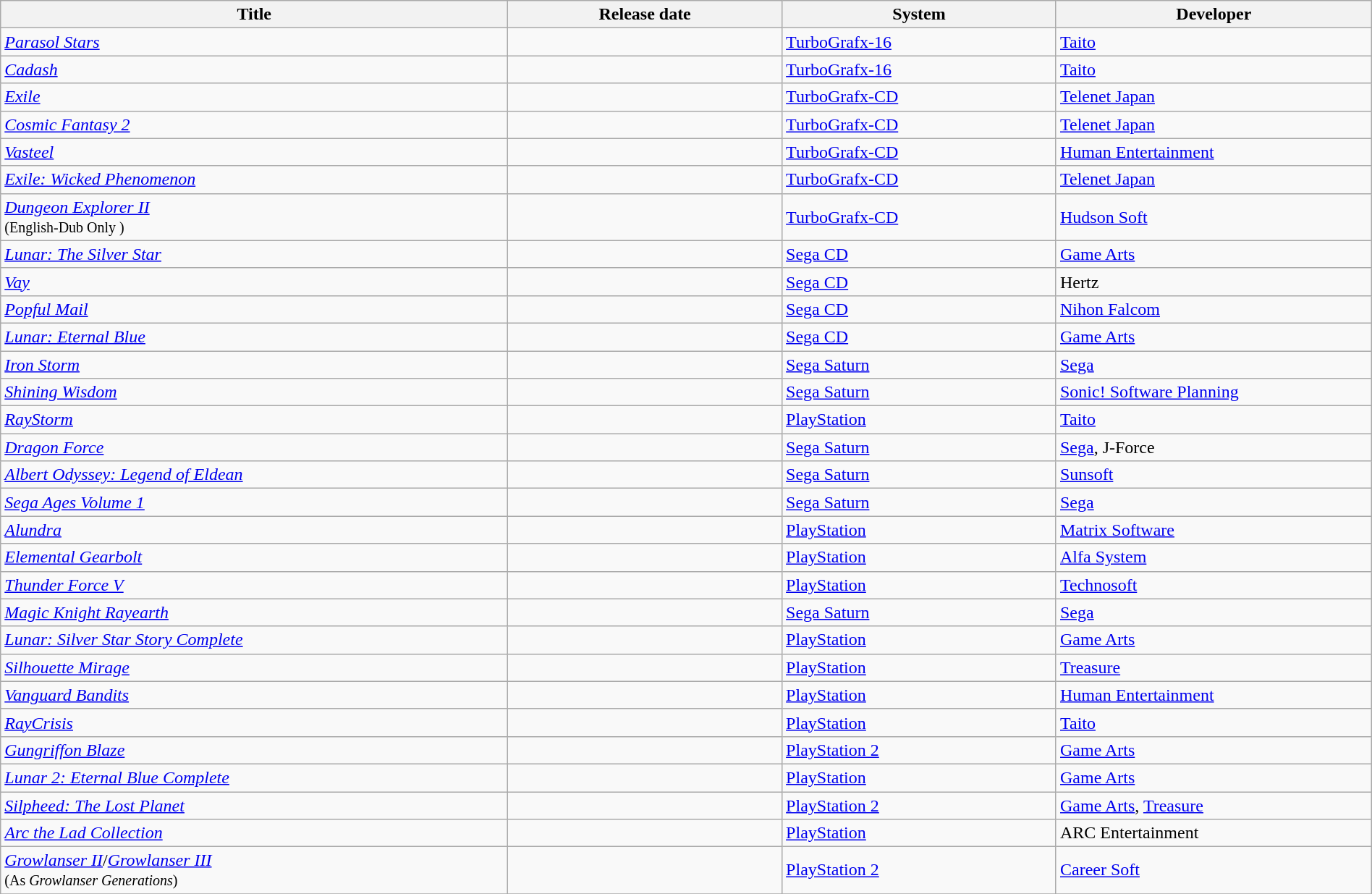<table class="wikitable sortable" style="width: 100%">
<tr>
<th style="width:37%">Title</th>
<th style="width:20%">Release date</th>
<th style="width:20%">System</th>
<th style="width:30%">Developer</th>
</tr>
<tr>
<td><em><a href='#'>Parasol Stars</a></em></td>
<td></td>
<td><a href='#'>TurboGrafx-16</a></td>
<td><a href='#'>Taito</a></td>
</tr>
<tr>
<td><em><a href='#'>Cadash</a></em></td>
<td></td>
<td><a href='#'>TurboGrafx-16</a></td>
<td><a href='#'>Taito</a></td>
</tr>
<tr>
<td><em><a href='#'>Exile</a></em></td>
<td></td>
<td><a href='#'>TurboGrafx-CD</a></td>
<td><a href='#'>Telenet Japan</a></td>
</tr>
<tr>
<td><em><a href='#'>Cosmic Fantasy 2</a></em></td>
<td></td>
<td><a href='#'>TurboGrafx-CD</a></td>
<td><a href='#'>Telenet Japan</a></td>
</tr>
<tr>
<td><em><a href='#'>Vasteel</a></em></td>
<td></td>
<td><a href='#'>TurboGrafx-CD</a></td>
<td><a href='#'>Human Entertainment</a></td>
</tr>
<tr>
<td><em><a href='#'>Exile: Wicked Phenomenon</a></em></td>
<td></td>
<td><a href='#'>TurboGrafx-CD</a></td>
<td><a href='#'>Telenet Japan</a></td>
</tr>
<tr>
<td><em><a href='#'>Dungeon Explorer II</a></em><br><small>(English-Dub Only )</small></td>
<td></td>
<td><a href='#'>TurboGrafx-CD</a></td>
<td><a href='#'>Hudson Soft</a></td>
</tr>
<tr>
<td><em><a href='#'>Lunar: The Silver Star</a></em></td>
<td></td>
<td><a href='#'>Sega CD</a></td>
<td><a href='#'>Game Arts</a></td>
</tr>
<tr>
<td><em><a href='#'>Vay</a></em></td>
<td></td>
<td><a href='#'>Sega CD</a></td>
<td>Hertz</td>
</tr>
<tr>
<td><em><a href='#'>Popful Mail</a></em></td>
<td></td>
<td><a href='#'>Sega CD</a></td>
<td><a href='#'>Nihon Falcom</a></td>
</tr>
<tr>
<td><em><a href='#'>Lunar: Eternal Blue</a></em></td>
<td></td>
<td><a href='#'>Sega CD</a></td>
<td><a href='#'>Game Arts</a></td>
</tr>
<tr>
<td><em><a href='#'>Iron Storm</a></em></td>
<td></td>
<td><a href='#'>Sega Saturn</a></td>
<td><a href='#'>Sega</a></td>
</tr>
<tr>
<td><em><a href='#'>Shining Wisdom</a></em></td>
<td></td>
<td><a href='#'>Sega Saturn</a></td>
<td><a href='#'>Sonic! Software Planning</a></td>
</tr>
<tr>
<td><em><a href='#'>RayStorm</a></em></td>
<td></td>
<td><a href='#'>PlayStation</a></td>
<td><a href='#'>Taito</a></td>
</tr>
<tr>
<td><em><a href='#'>Dragon Force</a></em></td>
<td></td>
<td><a href='#'>Sega Saturn</a></td>
<td><a href='#'>Sega</a>, J-Force</td>
</tr>
<tr>
<td><em><a href='#'>Albert Odyssey: Legend of Eldean</a></em></td>
<td></td>
<td><a href='#'>Sega Saturn</a></td>
<td><a href='#'>Sunsoft</a></td>
</tr>
<tr>
<td><em><a href='#'>Sega Ages Volume 1</a></em></td>
<td></td>
<td><a href='#'>Sega Saturn</a></td>
<td><a href='#'>Sega</a></td>
</tr>
<tr>
<td><em><a href='#'>Alundra</a></em></td>
<td></td>
<td><a href='#'>PlayStation</a></td>
<td><a href='#'>Matrix Software</a></td>
</tr>
<tr>
<td><em><a href='#'>Elemental Gearbolt</a></em></td>
<td></td>
<td><a href='#'>PlayStation</a></td>
<td><a href='#'>Alfa System</a></td>
</tr>
<tr>
<td><em><a href='#'>Thunder Force V</a></em></td>
<td></td>
<td><a href='#'>PlayStation</a></td>
<td><a href='#'>Technosoft</a></td>
</tr>
<tr>
<td><em><a href='#'>Magic Knight Rayearth</a></em></td>
<td></td>
<td><a href='#'>Sega Saturn</a></td>
<td><a href='#'>Sega</a></td>
</tr>
<tr>
<td><em><a href='#'>Lunar: Silver Star Story Complete</a></em></td>
<td></td>
<td><a href='#'>PlayStation</a></td>
<td><a href='#'>Game Arts</a></td>
</tr>
<tr>
<td><em><a href='#'>Silhouette Mirage</a></em></td>
<td></td>
<td><a href='#'>PlayStation</a></td>
<td><a href='#'>Treasure</a></td>
</tr>
<tr>
<td><em><a href='#'>Vanguard Bandits</a></em></td>
<td></td>
<td><a href='#'>PlayStation</a></td>
<td><a href='#'>Human Entertainment</a></td>
</tr>
<tr>
<td><em><a href='#'>RayCrisis</a></em></td>
<td></td>
<td><a href='#'>PlayStation</a></td>
<td><a href='#'>Taito</a></td>
</tr>
<tr>
<td><em><a href='#'>Gungriffon Blaze</a></em></td>
<td></td>
<td><a href='#'>PlayStation 2</a></td>
<td><a href='#'>Game Arts</a></td>
</tr>
<tr>
<td><em><a href='#'>Lunar 2: Eternal Blue Complete</a></em></td>
<td></td>
<td><a href='#'>PlayStation</a></td>
<td><a href='#'>Game Arts</a></td>
</tr>
<tr>
<td><em><a href='#'>Silpheed: The Lost Planet</a></em></td>
<td></td>
<td><a href='#'>PlayStation 2</a></td>
<td><a href='#'>Game Arts</a>, <a href='#'>Treasure</a></td>
</tr>
<tr>
<td><em><a href='#'>Arc the Lad Collection</a></em></td>
<td></td>
<td><a href='#'>PlayStation</a></td>
<td>ARC Entertainment</td>
</tr>
<tr>
<td><em><a href='#'>Growlanser II</a></em>/<em><a href='#'>Growlanser III</a></em><br><small>(As <em>Growlanser Generations</em>)</small></td>
<td></td>
<td><a href='#'>PlayStation 2</a></td>
<td><a href='#'>Career Soft</a></td>
</tr>
<tr>
</tr>
</table>
